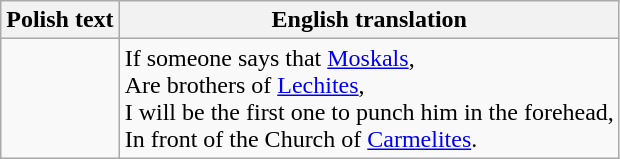<table class="wikitable">
<tr cellpadding="5" cellspacing="5">
<th>Polish text</th>
<th>English translation</th>
</tr>
<tr valign="top">
<td></td>
<td>If someone says that <a href='#'>Moskals</a>,<br>Are brothers of  <a href='#'>Lechites</a>,<br>I will be the first one to punch him in the forehead,<br>In front of the Church of <a href='#'>Carmelites</a>.</td>
</tr>
</table>
